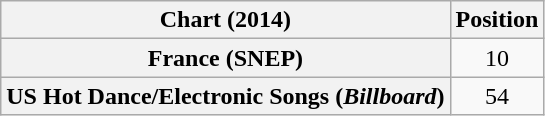<table class="wikitable plainrowheaders" style="text-align:center">
<tr>
<th scope="col">Chart (2014)</th>
<th scope="col">Position</th>
</tr>
<tr>
<th scope="row">France (SNEP)</th>
<td>10</td>
</tr>
<tr>
<th scope="row">US Hot Dance/Electronic Songs (<em>Billboard</em>)</th>
<td>54</td>
</tr>
</table>
